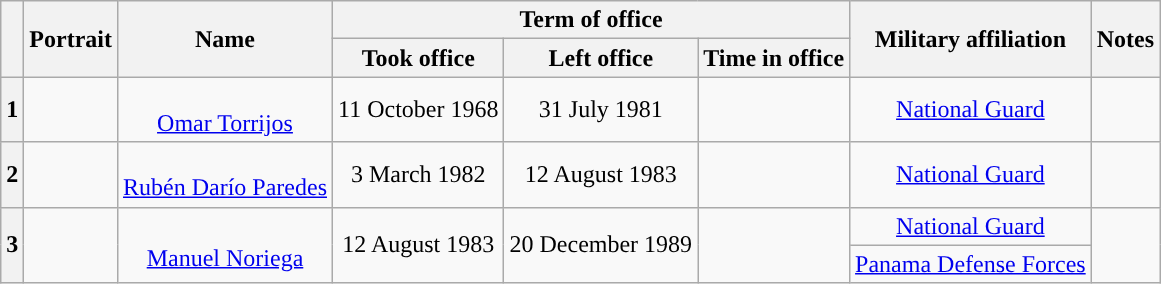<table class="wikitable" style="text-align:center">
<tr>
<th rowspan="2"></th>
<th rowspan="2">Portrait</th>
<th rowspan="2">Name<br></th>
<th colspan="3">Term of office</th>
<th rowspan="2">Military affiliation</th>
<th rowspan="2">Notes</th>
</tr>
<tr>
<th>Took office</th>
<th>Left office</th>
<th>Time in office</th>
</tr>
<tr>
<th style="background:">1</th>
<td></td>
<td><br><a href='#'>Omar Torrijos</a><br></td>
<td>11 October 1968</td>
<td>31 July 1981</td>
<td></td>
<td><a href='#'>National Guard</a></td>
<td></td>
</tr>
<tr>
<th style="background:">2</th>
<td></td>
<td><br><a href='#'>Rubén Darío Paredes</a><br></td>
<td>3 March 1982</td>
<td>12 August 1983</td>
<td></td>
<td><a href='#'>National Guard</a></td>
<td></td>
</tr>
<tr>
<th rowspan=2 style="background:">3</th>
<td rowspan=2></td>
<td rowspan=2><br><a href='#'>Manuel Noriega</a><br></td>
<td rowspan=2>12 August 1983</td>
<td rowspan=2>20 December 1989</td>
<td rowspan=2></td>
<td><a href='#'>National Guard</a></td>
<td rowspan=2></td>
</tr>
<tr>
<td><a href='#'>Panama Defense Forces</a><br></td>
</tr>
</table>
